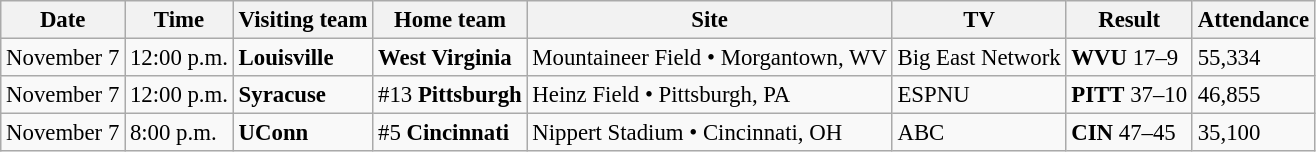<table class="wikitable" style="font-size:95%;">
<tr>
<th>Date</th>
<th>Time</th>
<th>Visiting team</th>
<th>Home team</th>
<th>Site</th>
<th>TV</th>
<th>Result</th>
<th>Attendance</th>
</tr>
<tr bgcolor=>
<td>November 7</td>
<td>12:00 p.m.</td>
<td><strong>Louisville</strong></td>
<td><strong>West Virginia</strong></td>
<td>Mountaineer Field • Morgantown, WV</td>
<td>Big East Network</td>
<td><strong>WVU</strong> 17–9</td>
<td>55,334</td>
</tr>
<tr bgcolor=>
<td>November 7</td>
<td>12:00 p.m.</td>
<td><strong>Syracuse</strong></td>
<td>#13 <strong>Pittsburgh</strong></td>
<td>Heinz Field • Pittsburgh, PA</td>
<td>ESPNU</td>
<td><strong>PITT</strong> 37–10</td>
<td>46,855</td>
</tr>
<tr bgcolor=>
<td>November 7</td>
<td>8:00 p.m.</td>
<td><strong>UConn</strong></td>
<td>#5 <strong>Cincinnati</strong></td>
<td>Nippert Stadium • Cincinnati, OH</td>
<td>ABC</td>
<td><strong>CIN</strong> 47–45</td>
<td>35,100</td>
</tr>
</table>
